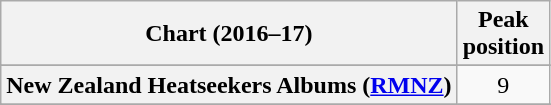<table class="wikitable sortable plainrowheaders" style="text-align:center">
<tr>
<th scope="col">Chart (2016–17)</th>
<th scope="col">Peak<br> position</th>
</tr>
<tr>
</tr>
<tr>
</tr>
<tr>
</tr>
<tr>
<th scope="row">New Zealand Heatseekers Albums (<a href='#'>RMNZ</a>)</th>
<td>9</td>
</tr>
<tr>
</tr>
<tr>
</tr>
<tr>
</tr>
<tr>
</tr>
<tr>
</tr>
<tr>
</tr>
</table>
